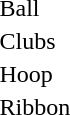<table>
<tr>
<td><br></td>
<td></td>
<td></td>
<td></td>
</tr>
<tr>
<td>Ball <br></td>
<td></td>
<td></td>
<td></td>
</tr>
<tr>
<td>Clubs <br></td>
<td></td>
<td></td>
<td></td>
</tr>
<tr>
<td>Hoop <br></td>
<td></td>
<td></td>
<td></td>
</tr>
<tr>
<td>Ribbon <br></td>
<td></td>
<td></td>
<td></td>
</tr>
</table>
